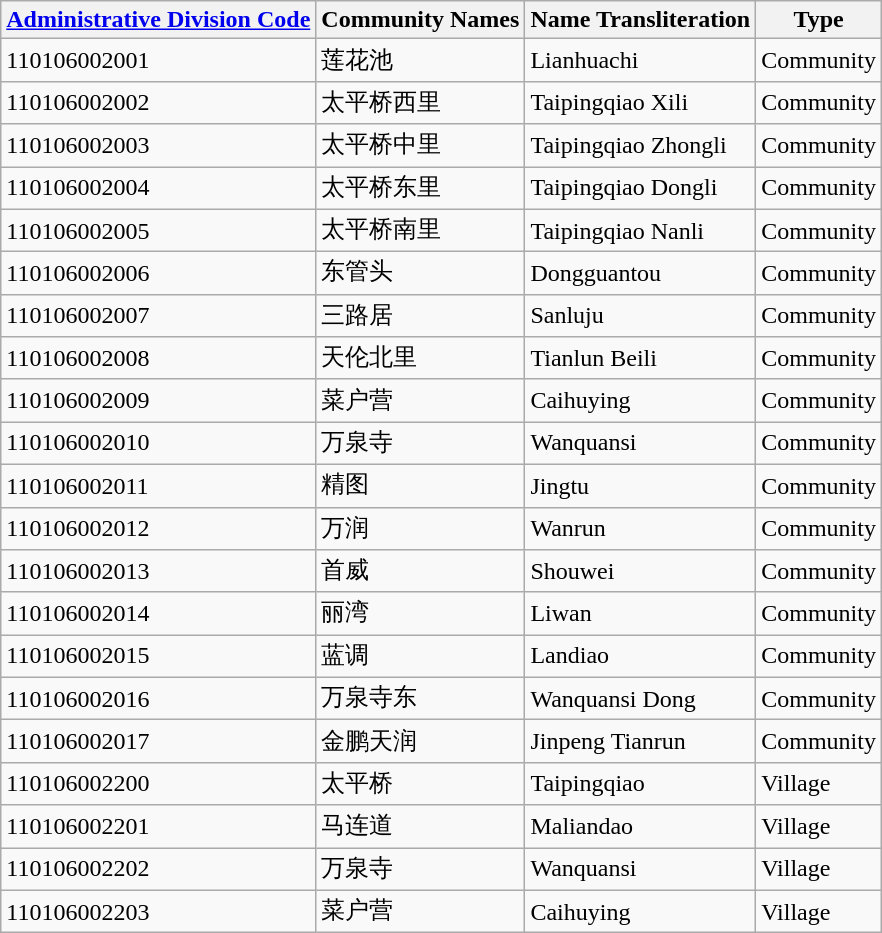<table class="wikitable sortable">
<tr>
<th><a href='#'>Administrative Division Code</a></th>
<th>Community Names</th>
<th>Name Transliteration</th>
<th>Type</th>
</tr>
<tr>
<td>110106002001</td>
<td>莲花池</td>
<td>Lianhuachi</td>
<td>Community</td>
</tr>
<tr>
<td>110106002002</td>
<td>太平桥西里</td>
<td>Taipingqiao Xili</td>
<td>Community</td>
</tr>
<tr>
<td>110106002003</td>
<td>太平桥中里</td>
<td>Taipingqiao Zhongli</td>
<td>Community</td>
</tr>
<tr>
<td>110106002004</td>
<td>太平桥东里</td>
<td>Taipingqiao Dongli</td>
<td>Community</td>
</tr>
<tr>
<td>110106002005</td>
<td>太平桥南里</td>
<td>Taipingqiao Nanli</td>
<td>Community</td>
</tr>
<tr>
<td>110106002006</td>
<td>东管头</td>
<td>Dongguantou</td>
<td>Community</td>
</tr>
<tr>
<td>110106002007</td>
<td>三路居</td>
<td>Sanluju</td>
<td>Community</td>
</tr>
<tr>
<td>110106002008</td>
<td>天伦北里</td>
<td>Tianlun Beili</td>
<td>Community</td>
</tr>
<tr>
<td>110106002009</td>
<td>菜户营</td>
<td>Caihuying</td>
<td>Community</td>
</tr>
<tr>
<td>110106002010</td>
<td>万泉寺</td>
<td>Wanquansi</td>
<td>Community</td>
</tr>
<tr>
<td>110106002011</td>
<td>精图</td>
<td>Jingtu</td>
<td>Community</td>
</tr>
<tr>
<td>110106002012</td>
<td>万润</td>
<td>Wanrun</td>
<td>Community</td>
</tr>
<tr>
<td>110106002013</td>
<td>首威</td>
<td>Shouwei</td>
<td>Community</td>
</tr>
<tr>
<td>110106002014</td>
<td>丽湾</td>
<td>Liwan</td>
<td>Community</td>
</tr>
<tr>
<td>110106002015</td>
<td>蓝调</td>
<td>Landiao</td>
<td>Community</td>
</tr>
<tr>
<td>110106002016</td>
<td>万泉寺东</td>
<td>Wanquansi Dong</td>
<td>Community</td>
</tr>
<tr>
<td>110106002017</td>
<td>金鹏天润</td>
<td>Jinpeng Tianrun</td>
<td>Community</td>
</tr>
<tr>
<td>110106002200</td>
<td>太平桥</td>
<td>Taipingqiao</td>
<td>Village</td>
</tr>
<tr>
<td>110106002201</td>
<td>马连道</td>
<td>Maliandao</td>
<td>Village</td>
</tr>
<tr>
<td>110106002202</td>
<td>万泉寺</td>
<td>Wanquansi</td>
<td>Village</td>
</tr>
<tr>
<td>110106002203</td>
<td>菜户营</td>
<td>Caihuying</td>
<td>Village</td>
</tr>
</table>
